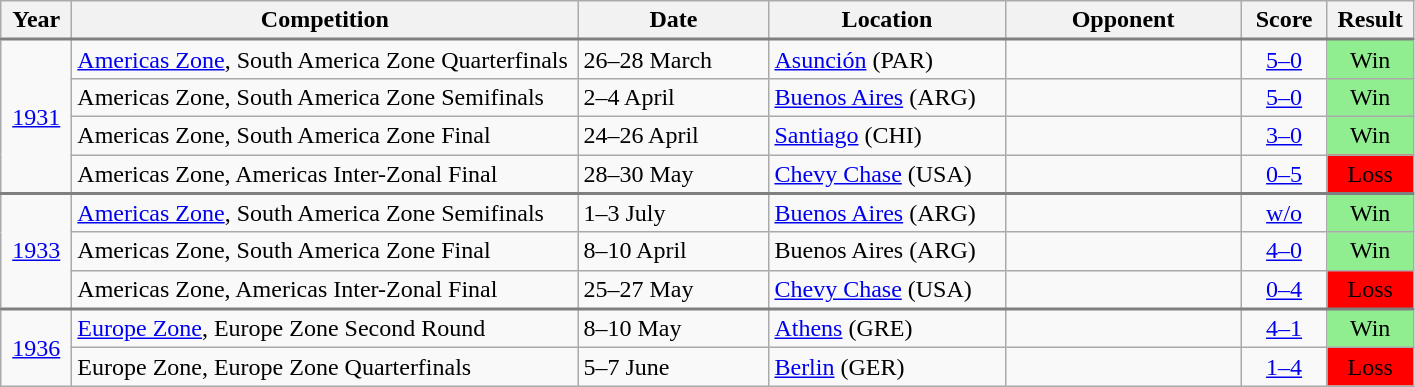<table class="wikitable collapsible collapsed">
<tr>
<th width="40">Year</th>
<th width="330">Competition</th>
<th width="120">Date</th>
<th width="150">Location</th>
<th width="150">Opponent</th>
<th width="50">Score</th>
<th width="50">Result</th>
</tr>
<tr style="border-top:2px solid gray;">
<td align="center" rowspan="4"><a href='#'>1931</a></td>
<td><a href='#'>Americas Zone</a>, South America Zone Quarterfinals</td>
<td>26–28 March</td>
<td><a href='#'>Asunción</a> (PAR)</td>
<td></td>
<td align="center"><a href='#'>5–0</a></td>
<td align="center" bgcolor=lightgreen>Win</td>
</tr>
<tr>
<td>Americas Zone, South America Zone Semifinals</td>
<td>2–4 April</td>
<td><a href='#'>Buenos Aires</a> (ARG)</td>
<td></td>
<td align="center"><a href='#'>5–0</a></td>
<td align="center" bgcolor=lightgreen>Win</td>
</tr>
<tr>
<td>Americas Zone, South America Zone Final</td>
<td>24–26 April</td>
<td><a href='#'>Santiago</a> (CHI)</td>
<td></td>
<td align="center"><a href='#'>3–0</a></td>
<td align="center" bgcolor=lightgreen>Win</td>
</tr>
<tr>
<td>Americas Zone, Americas Inter-Zonal Final</td>
<td>28–30 May</td>
<td><a href='#'>Chevy Chase</a> (USA)</td>
<td></td>
<td align="center"><a href='#'>0–5</a></td>
<td align="center" bgcolor=red>Loss</td>
</tr>
<tr style="border-top:2px solid gray;">
<td align="center" rowspan="3"><a href='#'>1933</a></td>
<td><a href='#'>Americas Zone</a>, South America Zone Semifinals</td>
<td>1–3 July</td>
<td><a href='#'>Buenos Aires</a> (ARG)</td>
<td></td>
<td align="center"><a href='#'>w/o</a></td>
<td align="center" bgcolor=lightgreen>Win</td>
</tr>
<tr>
<td>Americas Zone, South America Zone Final</td>
<td>8–10 April</td>
<td>Buenos Aires (ARG)</td>
<td></td>
<td align="center"><a href='#'>4–0</a></td>
<td align="center" bgcolor=lightgreen>Win</td>
</tr>
<tr>
<td>Americas Zone, Americas Inter-Zonal Final</td>
<td>25–27 May</td>
<td><a href='#'>Chevy Chase</a> (USA)</td>
<td></td>
<td align="center"><a href='#'>0–4</a></td>
<td align="center" bgcolor=red>Loss</td>
</tr>
<tr style="border-top:2px solid gray;">
<td align="center" rowspan="2"><a href='#'>1936</a></td>
<td><a href='#'>Europe Zone</a>, Europe Zone Second Round</td>
<td>8–10 May</td>
<td><a href='#'>Athens</a> (GRE)</td>
<td></td>
<td align="center"><a href='#'>4–1</a></td>
<td align="center" bgcolor=lightgreen>Win</td>
</tr>
<tr>
<td>Europe Zone, Europe Zone Quarterfinals</td>
<td>5–7 June</td>
<td><a href='#'>Berlin</a> (GER)</td>
<td></td>
<td align="center"><a href='#'>1–4</a></td>
<td align="center" bgcolor=red>Loss</td>
</tr>
</table>
